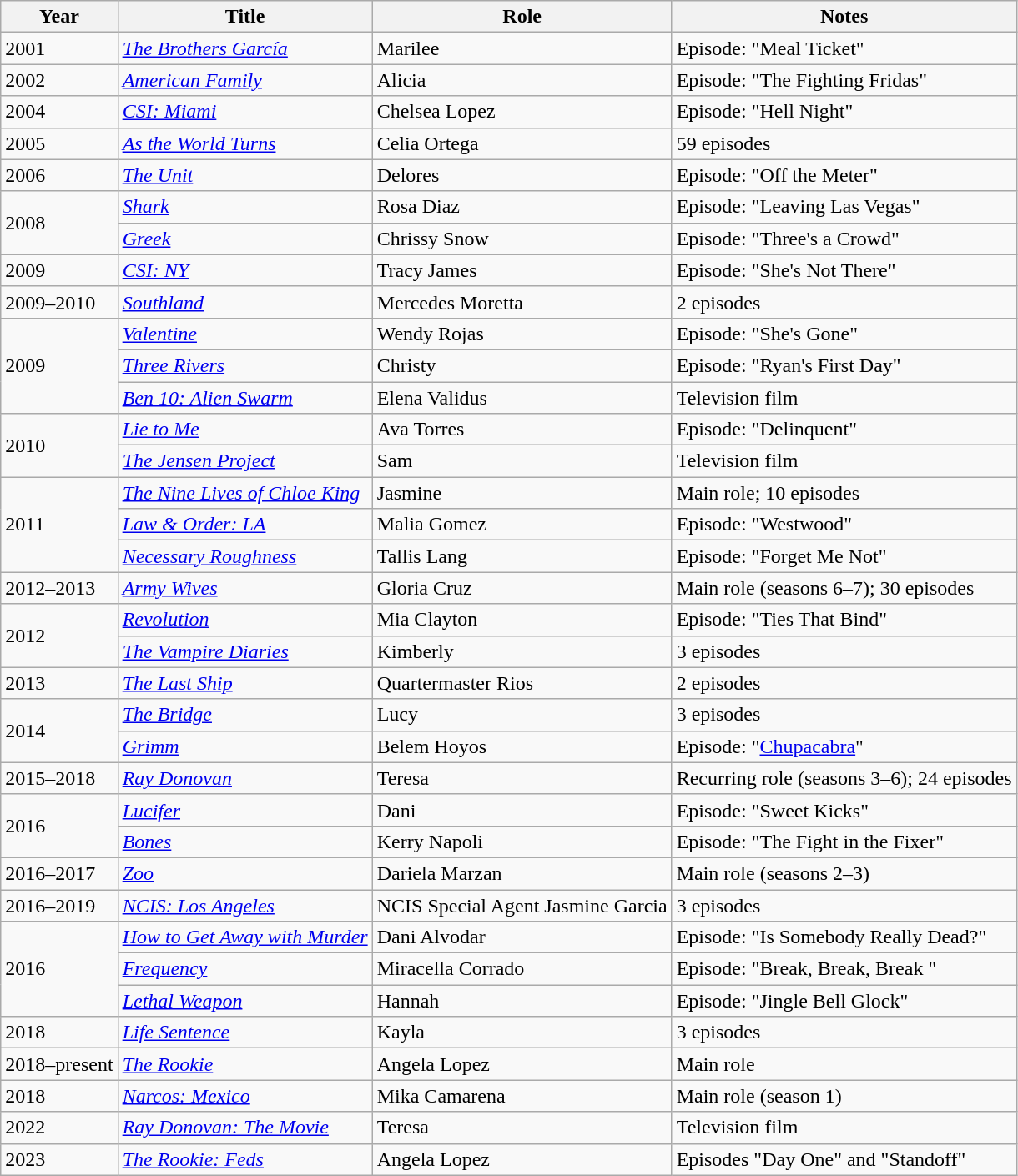<table class="wikitable sortable">
<tr>
<th>Year</th>
<th>Title</th>
<th>Role</th>
<th class="unsortable">Notes</th>
</tr>
<tr>
<td>2001</td>
<td><em><a href='#'>The Brothers García</a></em></td>
<td>Marilee</td>
<td>Episode: "Meal Ticket"</td>
</tr>
<tr>
<td>2002</td>
<td><em><a href='#'>American Family</a></em></td>
<td>Alicia</td>
<td>Episode: "The Fighting Fridas"</td>
</tr>
<tr>
<td>2004</td>
<td><em><a href='#'>CSI: Miami</a></em></td>
<td>Chelsea Lopez</td>
<td>Episode: "Hell Night"</td>
</tr>
<tr>
<td>2005</td>
<td><em><a href='#'>As the World Turns</a></em></td>
<td>Celia Ortega</td>
<td>59 episodes</td>
</tr>
<tr>
<td>2006</td>
<td><em><a href='#'>The Unit</a></em></td>
<td>Delores</td>
<td>Episode: "Off the Meter"</td>
</tr>
<tr>
<td rowspan="2">2008</td>
<td><em><a href='#'>Shark</a></em></td>
<td>Rosa Diaz</td>
<td>Episode: "Leaving Las Vegas"</td>
</tr>
<tr>
<td><em><a href='#'>Greek</a></em></td>
<td>Chrissy Snow</td>
<td>Episode: "Three's a Crowd"</td>
</tr>
<tr>
<td>2009</td>
<td><em><a href='#'>CSI: NY</a></em></td>
<td>Tracy James</td>
<td>Episode: "She's Not There"</td>
</tr>
<tr>
<td>2009–2010</td>
<td><em><a href='#'>Southland</a></em></td>
<td>Mercedes Moretta</td>
<td>2 episodes</td>
</tr>
<tr>
<td rowspan="3">2009</td>
<td><em><a href='#'>Valentine</a></em></td>
<td>Wendy Rojas</td>
<td>Episode: "She's Gone"</td>
</tr>
<tr>
<td><em><a href='#'>Three Rivers</a></em></td>
<td>Christy</td>
<td>Episode: "Ryan's First Day"</td>
</tr>
<tr>
<td><em><a href='#'>Ben 10: Alien Swarm</a></em></td>
<td>Elena Validus</td>
<td>Television film</td>
</tr>
<tr>
<td rowspan="2">2010</td>
<td><em><a href='#'>Lie to Me</a></em></td>
<td>Ava Torres</td>
<td>Episode: "Delinquent"</td>
</tr>
<tr>
<td><em><a href='#'>The Jensen Project</a></em></td>
<td>Sam</td>
<td>Television film</td>
</tr>
<tr>
<td rowspan="3">2011</td>
<td><em><a href='#'>The Nine Lives of Chloe King</a></em></td>
<td>Jasmine</td>
<td>Main role; 10 episodes</td>
</tr>
<tr>
<td><em><a href='#'>Law & Order: LA</a></em></td>
<td>Malia Gomez</td>
<td>Episode: "Westwood"</td>
</tr>
<tr>
<td><em><a href='#'>Necessary Roughness</a></em></td>
<td>Tallis Lang</td>
<td>Episode: "Forget Me Not"</td>
</tr>
<tr>
<td>2012–2013</td>
<td><em><a href='#'>Army Wives</a></em></td>
<td>Gloria Cruz</td>
<td>Main role (seasons 6–7); 30 episodes</td>
</tr>
<tr>
<td rowspan="2">2012</td>
<td><em><a href='#'>Revolution</a></em></td>
<td>Mia Clayton</td>
<td>Episode: "Ties That Bind"</td>
</tr>
<tr>
<td><em><a href='#'>The Vampire Diaries</a></em></td>
<td>Kimberly</td>
<td>3 episodes</td>
</tr>
<tr>
<td>2013</td>
<td><em><a href='#'>The Last Ship</a></em></td>
<td>Quartermaster Rios</td>
<td>2 episodes</td>
</tr>
<tr>
<td rowspan="2">2014</td>
<td><em><a href='#'>The Bridge</a></em></td>
<td>Lucy</td>
<td>3 episodes</td>
</tr>
<tr>
<td><em><a href='#'>Grimm</a></em></td>
<td>Belem Hoyos</td>
<td>Episode: "<a href='#'>Chupacabra</a>"</td>
</tr>
<tr>
<td>2015–2018</td>
<td><em><a href='#'>Ray Donovan</a></em></td>
<td>Teresa</td>
<td>Recurring role (seasons 3–6); 24 episodes</td>
</tr>
<tr>
<td rowspan="2">2016</td>
<td><em><a href='#'>Lucifer</a></em></td>
<td>Dani</td>
<td>Episode: "Sweet Kicks"</td>
</tr>
<tr>
<td><em><a href='#'>Bones</a></em></td>
<td>Kerry Napoli</td>
<td>Episode: "The Fight in the Fixer"</td>
</tr>
<tr>
<td>2016–2017</td>
<td><em><a href='#'>Zoo</a></em></td>
<td>Dariela Marzan</td>
<td>Main role (seasons 2–3)</td>
</tr>
<tr>
<td>2016–2019</td>
<td><em><a href='#'>NCIS: Los Angeles</a></em></td>
<td>NCIS Special Agent Jasmine Garcia</td>
<td>3 episodes</td>
</tr>
<tr>
<td rowspan="3">2016</td>
<td><em><a href='#'>How to Get Away with Murder</a></em></td>
<td>Dani Alvodar</td>
<td>Episode: "Is Somebody Really Dead?"</td>
</tr>
<tr>
<td><em><a href='#'>Frequency</a></em></td>
<td>Miracella Corrado</td>
<td>Episode: "Break, Break, Break "</td>
</tr>
<tr>
<td><em><a href='#'>Lethal Weapon</a></em></td>
<td>Hannah</td>
<td>Episode: "Jingle Bell Glock"</td>
</tr>
<tr>
<td>2018</td>
<td><em><a href='#'>Life Sentence</a></em></td>
<td>Kayla</td>
<td>3 episodes</td>
</tr>
<tr>
<td>2018–present</td>
<td><em><a href='#'>The Rookie</a></em></td>
<td>Angela Lopez</td>
<td>Main role</td>
</tr>
<tr>
<td>2018</td>
<td><em><a href='#'>Narcos: Mexico</a></em></td>
<td>Mika Camarena</td>
<td>Main role (season 1)</td>
</tr>
<tr>
<td>2022</td>
<td><em><a href='#'>Ray Donovan: The Movie</a></em></td>
<td>Teresa</td>
<td>Television film</td>
</tr>
<tr>
<td>2023</td>
<td><em><a href='#'>The Rookie: Feds</a></em></td>
<td>Angela Lopez</td>
<td>Episodes "Day One" and "Standoff"</td>
</tr>
</table>
